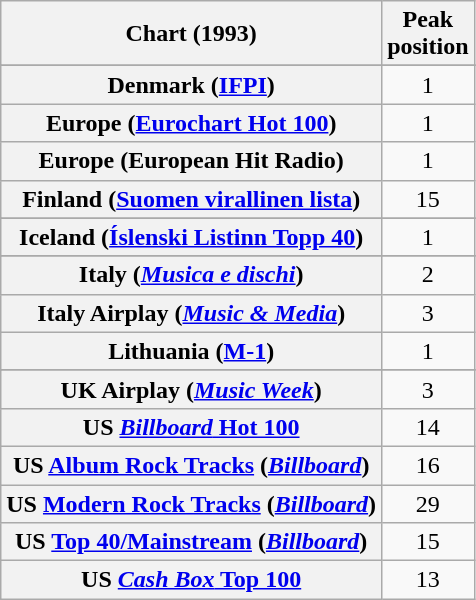<table class="wikitable sortable plainrowheaders" style="text-align:center">
<tr>
<th>Chart (1993)</th>
<th>Peak<br>position</th>
</tr>
<tr>
</tr>
<tr>
</tr>
<tr>
</tr>
<tr>
</tr>
<tr>
<th scope="row">Denmark (<a href='#'>IFPI</a>)</th>
<td>1</td>
</tr>
<tr>
<th scope="row">Europe (<a href='#'>Eurochart Hot 100</a>)</th>
<td>1</td>
</tr>
<tr>
<th scope="row">Europe (European Hit Radio)</th>
<td>1</td>
</tr>
<tr>
<th scope="row">Finland (<a href='#'>Suomen virallinen lista</a>)</th>
<td>15</td>
</tr>
<tr>
</tr>
<tr>
</tr>
<tr>
<th scope="row">Iceland (<a href='#'>Íslenski Listinn Topp 40</a>)</th>
<td>1</td>
</tr>
<tr>
</tr>
<tr>
<th scope="row">Italy (<em><a href='#'>Musica e dischi</a></em>)</th>
<td>2</td>
</tr>
<tr>
<th scope="row">Italy Airplay (<em><a href='#'>Music & Media</a></em>)</th>
<td>3</td>
</tr>
<tr>
<th scope="row">Lithuania (<a href='#'>M-1</a>)</th>
<td>1</td>
</tr>
<tr>
</tr>
<tr>
</tr>
<tr>
</tr>
<tr>
</tr>
<tr>
</tr>
<tr>
</tr>
<tr>
</tr>
<tr>
<th scope="row">UK Airplay (<em><a href='#'>Music Week</a></em>)</th>
<td>3</td>
</tr>
<tr>
<th scope="row">US <a href='#'><em>Billboard</em> Hot 100</a></th>
<td>14</td>
</tr>
<tr>
<th scope="row">US <a href='#'>Album Rock Tracks</a> (<em><a href='#'>Billboard</a></em>)</th>
<td>16</td>
</tr>
<tr>
<th scope="row">US <a href='#'>Modern Rock Tracks</a> (<em><a href='#'>Billboard</a></em>)</th>
<td>29</td>
</tr>
<tr>
<th scope="row">US <a href='#'>Top 40/Mainstream</a> (<em><a href='#'>Billboard</a></em>)</th>
<td>15</td>
</tr>
<tr>
<th scope="row">US <a href='#'><em>Cash Box</em> Top 100</a></th>
<td>13</td>
</tr>
</table>
